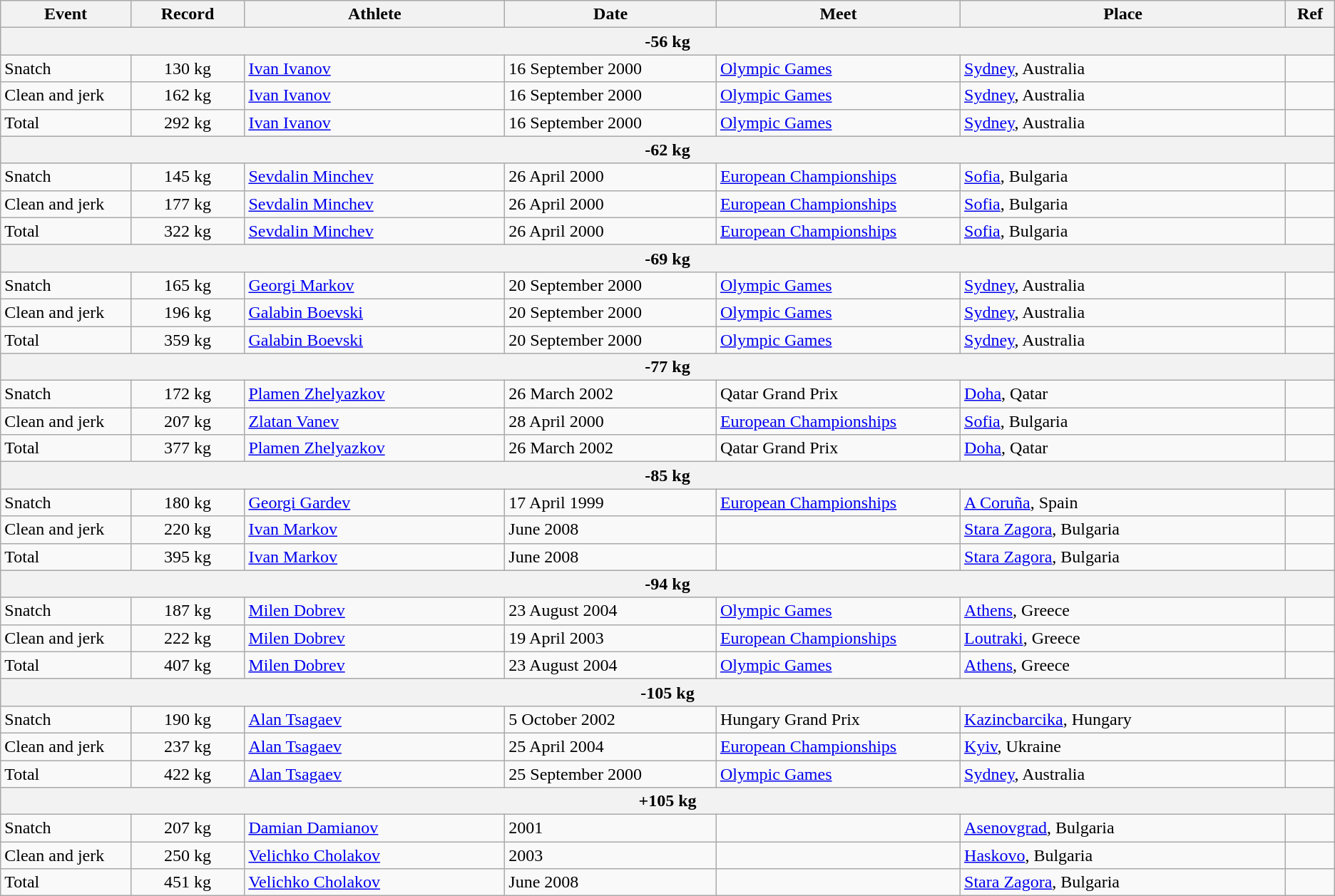<table class="wikitable">
<tr>
<th width=8%>Event</th>
<th width=7%>Record</th>
<th width=16%>Athlete</th>
<th width=13%>Date</th>
<th width=15%>Meet</th>
<th width=20%>Place</th>
<th width=3%>Ref</th>
</tr>
<tr bgcolor="#DDDDDD">
<th colspan="8">-56 kg</th>
</tr>
<tr>
<td>Snatch</td>
<td align="center">130 kg</td>
<td><a href='#'>Ivan Ivanov</a></td>
<td>16 September 2000</td>
<td><a href='#'>Olympic Games</a></td>
<td><a href='#'>Sydney</a>, Australia</td>
<td></td>
</tr>
<tr>
<td>Clean and jerk</td>
<td align="center">162 kg</td>
<td><a href='#'>Ivan Ivanov</a></td>
<td>16 September 2000</td>
<td><a href='#'>Olympic Games</a></td>
<td><a href='#'>Sydney</a>, Australia</td>
<td></td>
</tr>
<tr>
<td>Total</td>
<td align="center">292 kg</td>
<td><a href='#'>Ivan Ivanov</a></td>
<td>16 September 2000</td>
<td><a href='#'>Olympic Games</a></td>
<td><a href='#'>Sydney</a>, Australia</td>
<td></td>
</tr>
<tr bgcolor="#DDDDDD">
<th colspan="8">-62 kg</th>
</tr>
<tr>
<td>Snatch</td>
<td align="center">145 kg</td>
<td><a href='#'>Sevdalin Minchev</a></td>
<td>26 April 2000</td>
<td><a href='#'>European Championships</a></td>
<td><a href='#'>Sofia</a>, Bulgaria</td>
<td></td>
</tr>
<tr>
<td>Clean and jerk</td>
<td align="center">177 kg</td>
<td><a href='#'>Sevdalin Minchev</a></td>
<td>26 April 2000</td>
<td><a href='#'>European Championships</a></td>
<td><a href='#'>Sofia</a>, Bulgaria</td>
<td></td>
</tr>
<tr>
<td>Total</td>
<td align="center">322 kg</td>
<td><a href='#'>Sevdalin Minchev</a></td>
<td>26 April 2000</td>
<td><a href='#'>European Championships</a></td>
<td><a href='#'>Sofia</a>, Bulgaria</td>
<td></td>
</tr>
<tr bgcolor="#DDDDDD">
<th colspan="8">-69 kg</th>
</tr>
<tr>
<td>Snatch</td>
<td align="center">165 kg</td>
<td><a href='#'>Georgi Markov</a></td>
<td>20 September 2000</td>
<td><a href='#'>Olympic Games</a></td>
<td><a href='#'>Sydney</a>, Australia</td>
<td></td>
</tr>
<tr>
<td>Clean and jerk</td>
<td align="center">196 kg</td>
<td><a href='#'>Galabin Boevski</a></td>
<td>20 September 2000</td>
<td><a href='#'>Olympic Games</a></td>
<td><a href='#'>Sydney</a>, Australia</td>
<td></td>
</tr>
<tr>
<td>Total</td>
<td align="center">359 kg</td>
<td><a href='#'>Galabin Boevski</a></td>
<td>20 September 2000</td>
<td><a href='#'>Olympic Games</a></td>
<td><a href='#'>Sydney</a>, Australia</td>
<td></td>
</tr>
<tr bgcolor="#DDDDDD">
<th colspan="8">-77 kg</th>
</tr>
<tr>
<td>Snatch</td>
<td align="center">172 kg</td>
<td><a href='#'>Plamen Zhelyazkov</a></td>
<td>26 March 2002</td>
<td>Qatar Grand Prix</td>
<td><a href='#'>Doha</a>, Qatar</td>
<td></td>
</tr>
<tr>
<td>Clean and jerk</td>
<td align="center">207 kg</td>
<td><a href='#'>Zlatan Vanev</a></td>
<td>28 April 2000</td>
<td><a href='#'>European Championships</a></td>
<td><a href='#'>Sofia</a>, Bulgaria</td>
<td></td>
</tr>
<tr>
<td>Total</td>
<td align="center">377 kg</td>
<td><a href='#'>Plamen Zhelyazkov</a></td>
<td>26 March 2002</td>
<td>Qatar Grand Prix</td>
<td><a href='#'>Doha</a>, Qatar</td>
<td></td>
</tr>
<tr bgcolor="#DDDDDD">
<th colspan="8">-85 kg</th>
</tr>
<tr>
<td>Snatch</td>
<td align="center">180 kg</td>
<td><a href='#'>Georgi Gardev</a></td>
<td>17 April 1999</td>
<td><a href='#'>European Championships</a></td>
<td><a href='#'>A Coruña</a>, Spain</td>
<td></td>
</tr>
<tr>
<td>Clean and jerk</td>
<td align="center">220 kg</td>
<td><a href='#'>Ivan Markov</a></td>
<td>June 2008</td>
<td></td>
<td><a href='#'>Stara Zagora</a>, Bulgaria</td>
<td></td>
</tr>
<tr>
<td>Total</td>
<td align="center">395 kg</td>
<td><a href='#'>Ivan Markov</a></td>
<td>June 2008</td>
<td></td>
<td><a href='#'>Stara Zagora</a>, Bulgaria</td>
<td></td>
</tr>
<tr bgcolor="#DDDDDD">
<th colspan="8">-94 kg</th>
</tr>
<tr>
<td>Snatch</td>
<td align="center">187 kg</td>
<td><a href='#'>Milen Dobrev</a></td>
<td>23 August 2004</td>
<td><a href='#'>Olympic Games</a></td>
<td><a href='#'>Athens</a>, Greece</td>
<td></td>
</tr>
<tr>
<td>Clean and jerk</td>
<td align="center">222 kg</td>
<td><a href='#'>Milen Dobrev</a></td>
<td>19 April 2003</td>
<td><a href='#'>European Championships</a></td>
<td><a href='#'>Loutraki</a>, Greece</td>
<td></td>
</tr>
<tr>
<td>Total</td>
<td align="center">407 kg</td>
<td><a href='#'>Milen Dobrev</a></td>
<td>23 August 2004</td>
<td><a href='#'>Olympic Games</a></td>
<td><a href='#'>Athens</a>, Greece</td>
<td></td>
</tr>
<tr bgcolor="#DDDDDD">
<th colspan="8">-105 kg</th>
</tr>
<tr>
<td>Snatch</td>
<td align="center">190 kg</td>
<td><a href='#'>Alan Tsagaev</a></td>
<td>5 October 2002</td>
<td>Hungary Grand Prix</td>
<td><a href='#'>Kazincbarcika</a>, Hungary</td>
<td></td>
</tr>
<tr>
<td>Clean and jerk</td>
<td align="center">237 kg</td>
<td><a href='#'>Alan Tsagaev</a></td>
<td>25 April 2004</td>
<td><a href='#'>European Championships</a></td>
<td><a href='#'>Kyiv</a>, Ukraine</td>
<td></td>
</tr>
<tr>
<td>Total</td>
<td align="center">422 kg</td>
<td><a href='#'>Alan Tsagaev</a></td>
<td>25 September 2000</td>
<td><a href='#'>Olympic Games</a></td>
<td><a href='#'>Sydney</a>, Australia</td>
<td></td>
</tr>
<tr bgcolor="#DDDDDD">
<th colspan="8">+105 kg</th>
</tr>
<tr>
<td>Snatch</td>
<td align="center">207 kg</td>
<td><a href='#'>Damian Damianov</a></td>
<td>2001</td>
<td></td>
<td><a href='#'>Asenovgrad</a>, Bulgaria</td>
<td></td>
</tr>
<tr>
<td>Clean and jerk</td>
<td align="center">250 kg</td>
<td><a href='#'>Velichko Cholakov</a></td>
<td>2003</td>
<td></td>
<td><a href='#'>Haskovo</a>, Bulgaria</td>
<td></td>
</tr>
<tr>
<td>Total</td>
<td align="center">451 kg</td>
<td><a href='#'>Velichko Cholakov</a></td>
<td>June 2008</td>
<td></td>
<td><a href='#'>Stara Zagora</a>, Bulgaria</td>
<td></td>
</tr>
</table>
